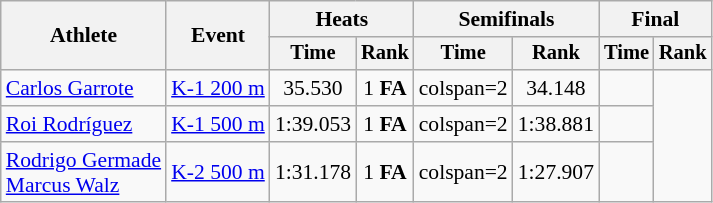<table class=wikitable style="font-size:90%;">
<tr>
<th rowspan=2>Athlete</th>
<th rowspan=2>Event</th>
<th colspan=2>Heats</th>
<th colspan=2>Semifinals</th>
<th colspan=2>Final</th>
</tr>
<tr style="font-size:95%">
<th>Time</th>
<th>Rank</th>
<th>Time</th>
<th>Rank</th>
<th>Time</th>
<th>Rank</th>
</tr>
<tr align=center>
<td align=left><a href='#'>Carlos Garrote</a></td>
<td align=left><a href='#'>K-1 200 m</a></td>
<td>35.530</td>
<td>1 <strong>FA</strong></td>
<td>colspan=2 </td>
<td>34.148</td>
<td></td>
</tr>
<tr align=center>
<td align=left><a href='#'>Roi Rodríguez</a></td>
<td align=left><a href='#'>K-1 500 m</a></td>
<td>1:39.053</td>
<td>1 <strong>FA</strong></td>
<td>colspan=2 </td>
<td>1:38.881</td>
<td></td>
</tr>
<tr align=center>
<td align=left><a href='#'>Rodrigo Germade</a><br><a href='#'>Marcus Walz</a></td>
<td align=left><a href='#'>K-2 500 m</a></td>
<td>1:31.178</td>
<td>1 <strong>FA</strong></td>
<td>colspan=2 </td>
<td>1:27.907</td>
<td></td>
</tr>
</table>
